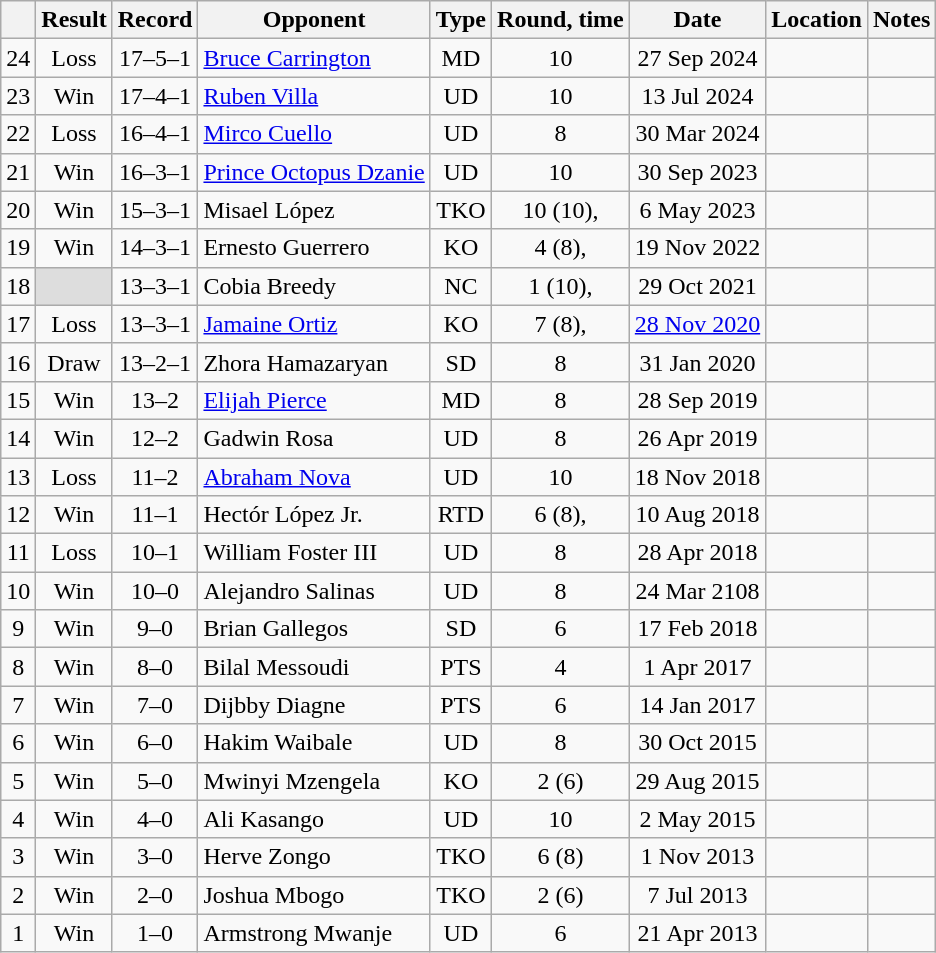<table class=wikitable style=text-align:center>
<tr>
<th></th>
<th>Result</th>
<th>Record</th>
<th>Opponent</th>
<th>Type</th>
<th>Round, time</th>
<th>Date</th>
<th>Location</th>
<th>Notes</th>
</tr>
<tr>
<td>24</td>
<td>Loss</td>
<td>17–5–1 </td>
<td align=left><a href='#'>Bruce Carrington</a></td>
<td>MD</td>
<td>10</td>
<td>27 Sep 2024</td>
<td align=left></td>
<td align=left></td>
</tr>
<tr>
<td>23</td>
<td>Win</td>
<td>17–4–1 </td>
<td align=left><a href='#'>Ruben Villa</a></td>
<td>UD</td>
<td>10</td>
<td>13 Jul 2024</td>
<td align=left></td>
<td align=left></td>
</tr>
<tr>
<td>22</td>
<td>Loss</td>
<td>16–4–1 </td>
<td align=left><a href='#'>Mirco Cuello</a></td>
<td>UD</td>
<td>8</td>
<td>30 Mar 2024</td>
<td align=left></td>
<td align=left></td>
</tr>
<tr>
<td>21</td>
<td>Win</td>
<td>16–3–1 </td>
<td align=left><a href='#'>Prince Octopus Dzanie</a></td>
<td>UD</td>
<td>10</td>
<td>30 Sep 2023</td>
<td align=left></td>
<td align=left></td>
</tr>
<tr>
<td>20</td>
<td>Win</td>
<td>15–3–1 </td>
<td align=left>Misael López</td>
<td>TKO</td>
<td>10 (10), </td>
<td>6 May 2023</td>
<td align=left></td>
<td align=left></td>
</tr>
<tr>
<td>19</td>
<td>Win</td>
<td>14–3–1 </td>
<td align=left>Ernesto Guerrero</td>
<td>KO</td>
<td>4 (8), </td>
<td>19 Nov 2022</td>
<td align=left></td>
<td align=left></td>
</tr>
<tr>
<td>18</td>
<td style=background:#DDD></td>
<td>13–3–1 </td>
<td align=left>Cobia Breedy</td>
<td>NC</td>
<td>1 (10), </td>
<td>29 Oct 2021</td>
<td align=left></td>
<td align=left></td>
</tr>
<tr>
<td>17</td>
<td>Loss</td>
<td>13–3–1</td>
<td align=left><a href='#'>Jamaine Ortiz</a></td>
<td>KO</td>
<td>7 (8), </td>
<td><a href='#'>28 Nov 2020</a></td>
<td align=left></td>
<td align=left></td>
</tr>
<tr>
<td>16</td>
<td>Draw</td>
<td>13–2–1</td>
<td align=left>Zhora Hamazaryan</td>
<td>SD</td>
<td>8</td>
<td>31 Jan 2020</td>
<td align=left></td>
<td align=left></td>
</tr>
<tr>
<td>15</td>
<td>Win</td>
<td>13–2</td>
<td align=left><a href='#'>Elijah Pierce</a></td>
<td>MD</td>
<td>8</td>
<td>28 Sep 2019</td>
<td align=left></td>
<td align=left></td>
</tr>
<tr>
<td>14</td>
<td>Win</td>
<td>12–2</td>
<td align=left>Gadwin Rosa</td>
<td>UD</td>
<td>8</td>
<td>26 Apr 2019</td>
<td align=left></td>
<td align=left></td>
</tr>
<tr>
<td>13</td>
<td>Loss</td>
<td>11–2</td>
<td align=left><a href='#'>Abraham Nova</a></td>
<td>UD</td>
<td>10</td>
<td>18 Nov 2018</td>
<td align=left></td>
<td align=left></td>
</tr>
<tr>
<td>12</td>
<td>Win</td>
<td>11–1</td>
<td align=left>Hectór López Jr.</td>
<td>RTD</td>
<td>6 (8), </td>
<td>10 Aug 2018</td>
<td align=left></td>
<td align=left></td>
</tr>
<tr>
<td>11</td>
<td>Loss</td>
<td>10–1</td>
<td align=left>William Foster III</td>
<td>UD</td>
<td>8</td>
<td>28 Apr 2018</td>
<td align=left></td>
<td align=left></td>
</tr>
<tr>
<td>10</td>
<td>Win</td>
<td>10–0</td>
<td align=left>Alejandro Salinas</td>
<td>UD</td>
<td>8</td>
<td>24 Mar 2108</td>
<td align=left></td>
<td align=left></td>
</tr>
<tr>
<td>9</td>
<td>Win</td>
<td>9–0</td>
<td align=left>Brian Gallegos</td>
<td>SD</td>
<td>6</td>
<td>17 Feb 2018</td>
<td align=left></td>
<td align=left></td>
</tr>
<tr>
<td>8</td>
<td>Win</td>
<td>8–0</td>
<td align=left>Bilal Messoudi</td>
<td>PTS</td>
<td>4</td>
<td>1 Apr 2017</td>
<td align=left></td>
<td align=left></td>
</tr>
<tr>
<td>7</td>
<td>Win</td>
<td>7–0</td>
<td align=left>Dijbby Diagne</td>
<td>PTS</td>
<td>6</td>
<td>14 Jan 2017</td>
<td align=left></td>
<td align=left></td>
</tr>
<tr>
<td>6</td>
<td>Win</td>
<td>6–0</td>
<td align=left>Hakim Waibale</td>
<td>UD</td>
<td>8</td>
<td>30 Oct 2015</td>
<td align=left></td>
<td align=left></td>
</tr>
<tr>
<td>5</td>
<td>Win</td>
<td>5–0</td>
<td align=left>Mwinyi Mzengela</td>
<td>KO</td>
<td>2 (6)</td>
<td>29 Aug 2015</td>
<td align=left></td>
<td align=left></td>
</tr>
<tr>
<td>4</td>
<td>Win</td>
<td>4–0</td>
<td align=left>Ali Kasango</td>
<td>UD</td>
<td>10</td>
<td>2 May 2015</td>
<td align=left></td>
<td align=left></td>
</tr>
<tr>
<td>3</td>
<td>Win</td>
<td>3–0</td>
<td align=left>Herve Zongo</td>
<td>TKO</td>
<td>6 (8)</td>
<td>1 Nov 2013</td>
<td align=left></td>
<td align=left></td>
</tr>
<tr>
<td>2</td>
<td>Win</td>
<td>2–0</td>
<td align=left>Joshua Mbogo</td>
<td>TKO</td>
<td>2 (6)</td>
<td>7 Jul 2013</td>
<td align=left></td>
<td align=left></td>
</tr>
<tr>
<td>1</td>
<td>Win</td>
<td>1–0</td>
<td align=left>Armstrong Mwanje</td>
<td>UD</td>
<td>6</td>
<td>21 Apr 2013</td>
<td align=left></td>
<td align=left></td>
</tr>
</table>
